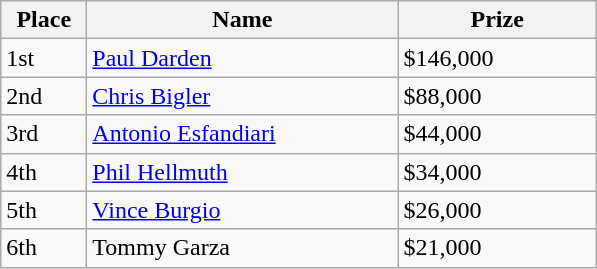<table class="wikitable">
<tr>
<th width="50">Place</th>
<th width="200">Name</th>
<th width="125">Prize</th>
</tr>
<tr>
<td>1st</td>
<td><a href='#'>Paul Darden</a></td>
<td>$146,000</td>
</tr>
<tr>
<td>2nd</td>
<td><a href='#'>Chris Bigler</a></td>
<td>$88,000</td>
</tr>
<tr>
<td>3rd</td>
<td><a href='#'>Antonio Esfandiari</a></td>
<td>$44,000</td>
</tr>
<tr>
<td>4th</td>
<td><a href='#'>Phil Hellmuth</a></td>
<td>$34,000</td>
</tr>
<tr>
<td>5th</td>
<td><a href='#'>Vince Burgio</a></td>
<td>$26,000</td>
</tr>
<tr>
<td>6th</td>
<td>Tommy Garza</td>
<td>$21,000</td>
</tr>
</table>
